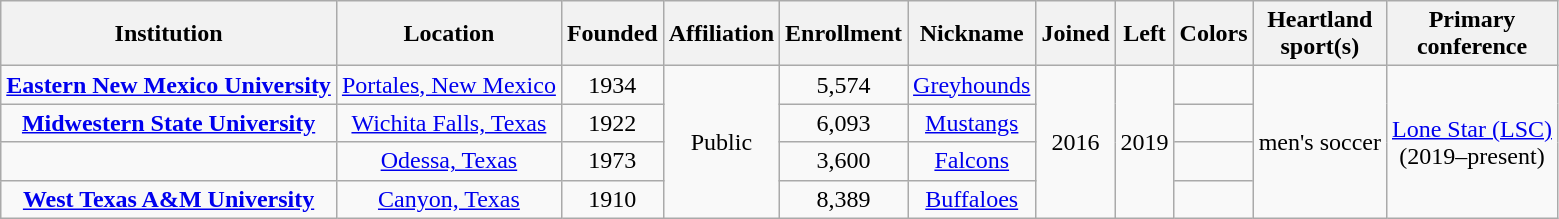<table class="wikitable sortable" style="text-align:center">
<tr>
<th>Institution</th>
<th>Location</th>
<th>Founded</th>
<th>Affiliation</th>
<th>Enrollment</th>
<th>Nickname</th>
<th>Joined</th>
<th>Left</th>
<th class="unsortable">Colors</th>
<th>Heartland<br>sport(s)</th>
<th>Primary<br>conference</th>
</tr>
<tr>
<td><strong><a href='#'>Eastern New Mexico University</a></strong></td>
<td><a href='#'>Portales, New Mexico</a></td>
<td>1934</td>
<td rowspan="4">Public</td>
<td>5,574</td>
<td><a href='#'>Greyhounds</a></td>
<td rowspan="4">2016</td>
<td rowspan="4">2019</td>
<td></td>
<td rowspan="4">men's soccer</td>
<td rowspan="4"><a href='#'>Lone Star (LSC)</a><br>(2019–present)</td>
</tr>
<tr>
<td><strong><a href='#'>Midwestern State University</a></strong></td>
<td><a href='#'>Wichita Falls, Texas</a></td>
<td>1922</td>
<td>6,093</td>
<td><a href='#'>Mustangs</a></td>
<td></td>
</tr>
<tr>
<td></td>
<td><a href='#'>Odessa, Texas</a></td>
<td>1973</td>
<td>3,600</td>
<td><a href='#'>Falcons</a></td>
<td></td>
</tr>
<tr>
<td><strong><a href='#'>West Texas A&M University</a></strong></td>
<td><a href='#'>Canyon, Texas</a></td>
<td>1910</td>
<td>8,389</td>
<td><a href='#'>Buffaloes</a></td>
<td></td>
</tr>
</table>
